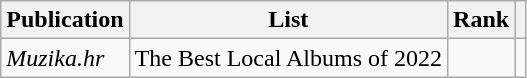<table class="sortable wikitable">
<tr>
<th>Publication</th>
<th>List</th>
<th>Rank</th>
<th class="unsortable"></th>
</tr>
<tr>
<td><em>Muzika.hr</em></td>
<td>The Best Local Albums of 2022</td>
<td></td>
<td></td>
</tr>
</table>
